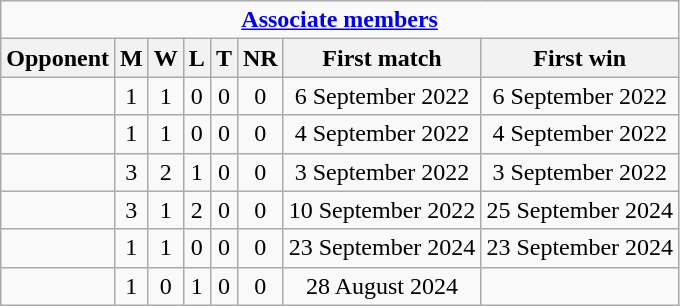<table class="wikitable" style="text-align: center;">
<tr>
<td colspan="30" style="text-align: center;"><strong><a href='#'>Associate members</a></strong></td>
</tr>
<tr>
<th>Opponent</th>
<th>M</th>
<th>W</th>
<th>L</th>
<th>T</th>
<th>NR</th>
<th>First match</th>
<th>First win</th>
</tr>
<tr>
<td></td>
<td>1</td>
<td>1</td>
<td>0</td>
<td>0</td>
<td>0</td>
<td>6 September 2022</td>
<td>6 September 2022</td>
</tr>
<tr>
<td></td>
<td>1</td>
<td>1</td>
<td>0</td>
<td>0</td>
<td>0</td>
<td>4 September 2022</td>
<td>4 September 2022</td>
</tr>
<tr>
<td></td>
<td>3</td>
<td>2</td>
<td>1</td>
<td>0</td>
<td>0</td>
<td>3 September 2022</td>
<td>3 September 2022</td>
</tr>
<tr>
<td></td>
<td>3</td>
<td>1</td>
<td>2</td>
<td>0</td>
<td>0</td>
<td>10 September 2022</td>
<td>25 September 2024</td>
</tr>
<tr>
<td></td>
<td>1</td>
<td>1</td>
<td>0</td>
<td>0</td>
<td>0</td>
<td>23 September 2024</td>
<td>23 September 2024</td>
</tr>
<tr>
<td></td>
<td>1</td>
<td>0</td>
<td>1</td>
<td>0</td>
<td>0</td>
<td>28 August 2024</td>
<td></td>
</tr>
</table>
